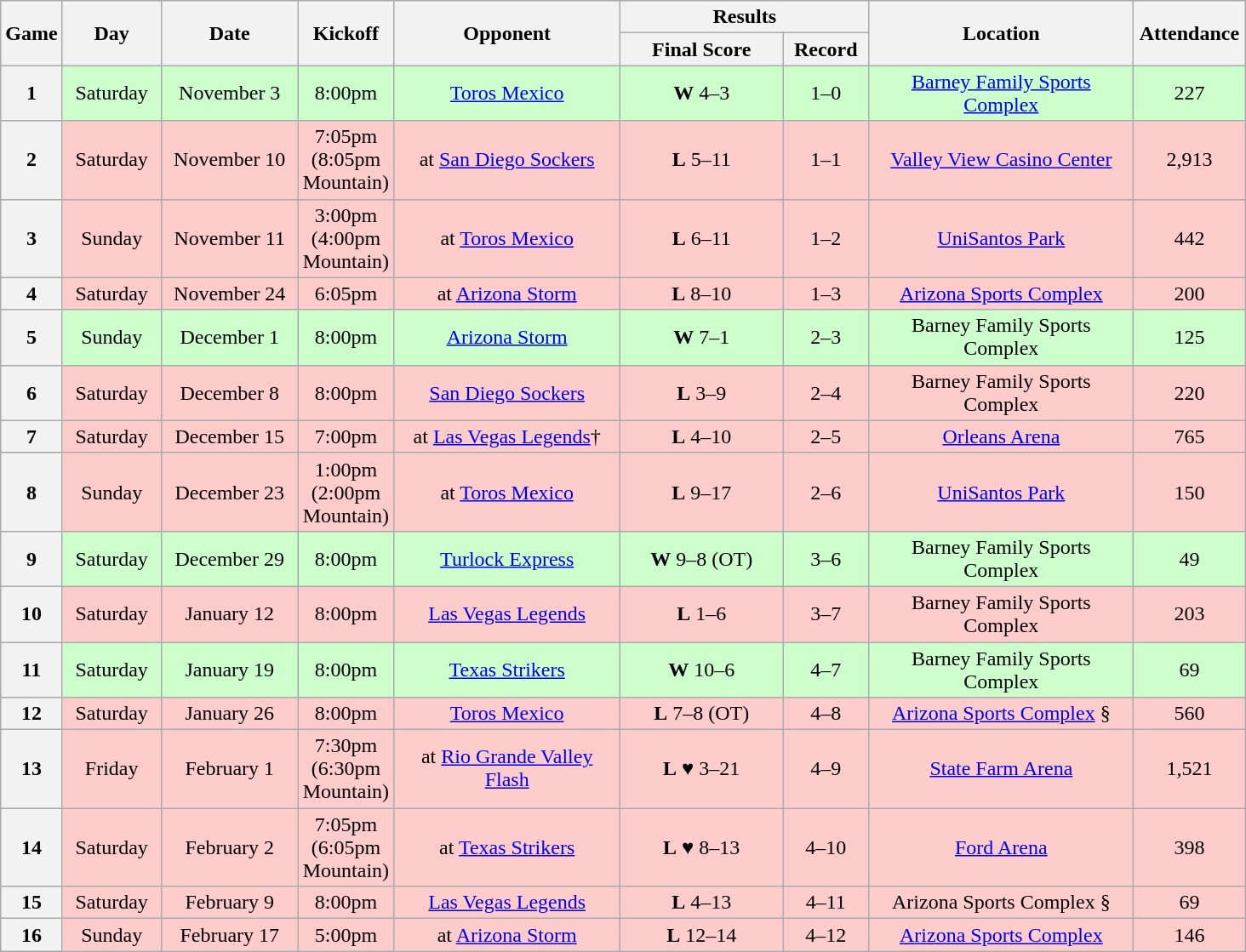<table class="wikitable">
<tr>
<th rowspan="2" width="40">Game</th>
<th rowspan="2" width="70">Day</th>
<th rowspan="2" width="100">Date</th>
<th rowspan="2" width="60">Kickoff</th>
<th rowspan="2" width="170">Opponent</th>
<th colspan="2" width="180">Results</th>
<th rowspan="2" width="200">Location</th>
<th rowspan="2" width="80">Attendance</th>
</tr>
<tr>
<th width="120">Final Score</th>
<th width="60">Record</th>
</tr>
<tr align="center" bgcolor="#CCFFCC">
<th>1</th>
<td>Saturday</td>
<td>November 3</td>
<td>8:00pm</td>
<td><a href='#'>Toros Mexico</a></td>
<td><strong>W</strong> 4–3</td>
<td>1–0</td>
<td><a href='#'>Barney Family Sports Complex</a></td>
<td>227</td>
</tr>
<tr align="center" bgcolor="#FFCCCC">
<th>2</th>
<td>Saturday</td>
<td>November 10</td>
<td>7:05pm<br>(8:05pm Mountain)</td>
<td>at <a href='#'>San Diego Sockers</a></td>
<td><strong>L</strong> 5–11</td>
<td>1–1</td>
<td><a href='#'>Valley View Casino Center</a></td>
<td>2,913</td>
</tr>
<tr align="center" bgcolor="#FFCCCC">
<th>3</th>
<td>Sunday</td>
<td>November 11</td>
<td>3:00pm<br>(4:00pm Mountain)</td>
<td>at <a href='#'>Toros Mexico</a></td>
<td><strong>L</strong> 6–11</td>
<td>1–2</td>
<td><a href='#'>UniSantos Park</a></td>
<td>442</td>
</tr>
<tr align="center" bgcolor="#FFCCCC">
<th>4</th>
<td>Saturday</td>
<td>November 24</td>
<td>6:05pm</td>
<td>at <a href='#'>Arizona Storm</a></td>
<td><strong>L</strong> 8–10</td>
<td>1–3</td>
<td><a href='#'>Arizona Sports Complex</a></td>
<td>200</td>
</tr>
<tr align="center" bgcolor="#CCFFCC">
<th>5</th>
<td>Sunday</td>
<td>December 1</td>
<td>8:00pm</td>
<td><a href='#'>Arizona Storm</a></td>
<td><strong>W</strong> 7–1</td>
<td>2–3</td>
<td>Barney Family Sports Complex</td>
<td>125</td>
</tr>
<tr align="center" bgcolor="#FFCCCC">
<th>6</th>
<td>Saturday</td>
<td>December 8</td>
<td>8:00pm</td>
<td><a href='#'>San Diego Sockers</a></td>
<td><strong>L</strong> 3–9</td>
<td>2–4</td>
<td>Barney Family Sports Complex</td>
<td>220</td>
</tr>
<tr align="center" bgcolor="#FFCCCC">
<th>7</th>
<td>Saturday</td>
<td>December 15</td>
<td>7:00pm</td>
<td>at <a href='#'>Las Vegas Legends</a>†</td>
<td><strong>L</strong> 4–10</td>
<td>2–5</td>
<td><a href='#'>Orleans Arena</a></td>
<td>765</td>
</tr>
<tr align="center" bgcolor="#FFCCCC">
<th>8</th>
<td>Sunday</td>
<td>December 23</td>
<td>1:00pm<br>(2:00pm Mountain)</td>
<td>at <a href='#'>Toros Mexico</a></td>
<td><strong>L</strong> 9–17</td>
<td>2–6</td>
<td><a href='#'>UniSantos Park</a></td>
<td>150</td>
</tr>
<tr align="center" bgcolor="#CCFFCC">
<th>9</th>
<td>Saturday</td>
<td>December 29</td>
<td>8:00pm</td>
<td><a href='#'>Turlock Express</a></td>
<td><strong>W</strong> 9–8 (OT)</td>
<td>3–6</td>
<td>Barney Family Sports Complex</td>
<td>49</td>
</tr>
<tr align="center" bgcolor="#FFCCCC">
<th>10</th>
<td>Saturday</td>
<td>January 12</td>
<td>8:00pm</td>
<td><a href='#'>Las Vegas Legends</a></td>
<td><strong>L</strong> 1–6</td>
<td>3–7</td>
<td>Barney Family Sports Complex</td>
<td>203</td>
</tr>
<tr align="center" bgcolor="#CCFFCC">
<th>11</th>
<td>Saturday</td>
<td>January 19</td>
<td>8:00pm</td>
<td><a href='#'>Texas Strikers</a></td>
<td><strong>W</strong> 10–6</td>
<td>4–7</td>
<td>Barney Family Sports Complex</td>
<td>69</td>
</tr>
<tr align="center" bgcolor="#FFCCCC">
<th>12</th>
<td>Saturday</td>
<td>January 26</td>
<td>8:00pm</td>
<td><a href='#'>Toros Mexico</a></td>
<td><strong>L</strong> 7–8 (OT)</td>
<td>4–8</td>
<td><a href='#'>Arizona Sports Complex</a> §</td>
<td>560</td>
</tr>
<tr align="center" bgcolor="#FFCCCC">
<th>13</th>
<td>Friday</td>
<td>February 1</td>
<td>7:30pm<br>(6:30pm Mountain)</td>
<td>at <a href='#'>Rio Grande Valley Flash</a></td>
<td><strong>L</strong> ♥ 3–21</td>
<td>4–9</td>
<td><a href='#'>State Farm Arena</a></td>
<td>1,521</td>
</tr>
<tr align="center" bgcolor="#FFCCCC">
<th>14</th>
<td>Saturday</td>
<td>February 2</td>
<td>7:05pm<br>(6:05pm Mountain)</td>
<td>at <a href='#'>Texas Strikers</a></td>
<td><strong>L</strong> ♥ 8–13</td>
<td>4–10</td>
<td><a href='#'>Ford Arena</a></td>
<td>398</td>
</tr>
<tr align="center" bgcolor="#FFCCCC">
<th>15</th>
<td>Saturday</td>
<td>February 9</td>
<td>8:00pm</td>
<td><a href='#'>Las Vegas Legends</a></td>
<td><strong>L</strong> 4–13</td>
<td>4–11</td>
<td>Arizona Sports Complex §</td>
<td>69</td>
</tr>
<tr align="center" bgcolor="#FFCCCC">
<th>16</th>
<td>Sunday</td>
<td>February 17</td>
<td>5:00pm</td>
<td>at <a href='#'>Arizona Storm</a></td>
<td><strong>L</strong> 12–14</td>
<td>4–12</td>
<td><a href='#'>Arizona Sports Complex</a></td>
<td>146</td>
</tr>
</table>
